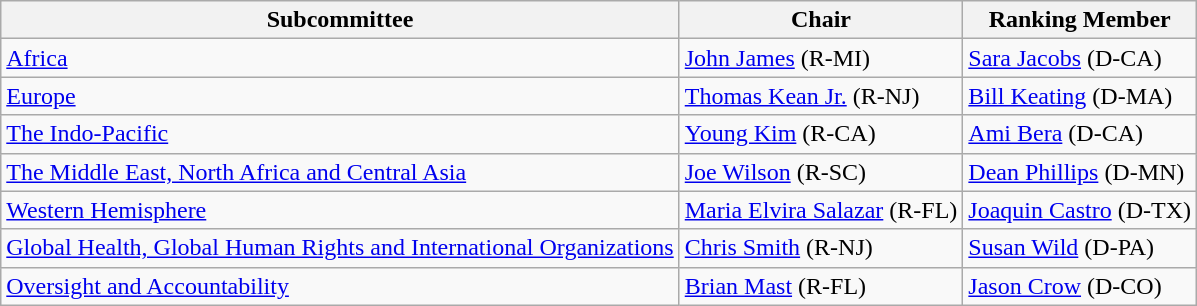<table class="wikitable">
<tr>
<th>Subcommittee</th>
<th>Chair</th>
<th>Ranking Member</th>
</tr>
<tr>
<td><a href='#'>Africa</a></td>
<td><a href='#'>John James</a> (R-MI)</td>
<td><a href='#'>Sara Jacobs</a> (D-CA)</td>
</tr>
<tr>
<td><a href='#'>Europe</a></td>
<td><a href='#'>Thomas Kean Jr.</a> (R-NJ)</td>
<td><a href='#'>Bill Keating</a> (D-MA)</td>
</tr>
<tr>
<td><a href='#'>The Indo-Pacific</a></td>
<td><a href='#'>Young Kim</a> (R-CA)</td>
<td><a href='#'>Ami Bera</a> (D-CA)</td>
</tr>
<tr>
<td><a href='#'>The Middle East, North Africa and Central Asia</a></td>
<td><a href='#'>Joe Wilson</a> (R-SC)</td>
<td><a href='#'>Dean Phillips</a> (D-MN)</td>
</tr>
<tr>
<td><a href='#'>Western Hemisphere</a></td>
<td><a href='#'>Maria Elvira Salazar</a> (R-FL)</td>
<td><a href='#'>Joaquin Castro</a> (D-TX)</td>
</tr>
<tr>
<td><a href='#'>Global Health, Global Human Rights and International Organizations</a></td>
<td><a href='#'>Chris Smith</a> (R-NJ)</td>
<td><a href='#'>Susan Wild</a> (D-PA)</td>
</tr>
<tr>
<td><a href='#'>Oversight and Accountability</a></td>
<td><a href='#'>Brian Mast</a> (R-FL)</td>
<td><a href='#'>Jason Crow</a> (D-CO)</td>
</tr>
</table>
